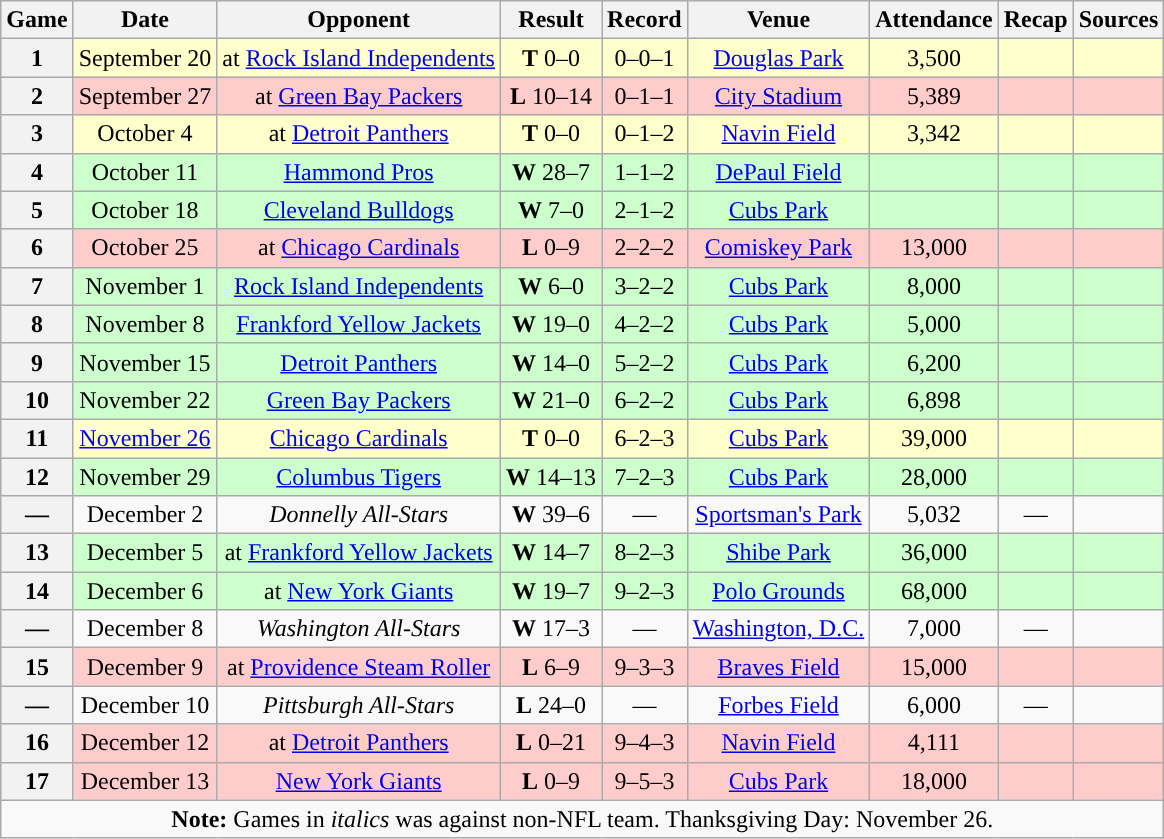<table class="wikitable" style="text-align:center">
<tr>
<th>Game</th>
<th>Date</th>
<th>Opponent</th>
<th>Result</th>
<th>Record</th>
<th>Venue</th>
<th>Attendance</th>
<th>Recap</th>
<th>Sources</th>
</tr>
<tr style="background: #ffc;">
<th>1</th>
<td>September 20</td>
<td>at <a href='#'>Rock Island Independents</a></td>
<td><strong>T</strong> 0–0</td>
<td>0–0–1</td>
<td><a href='#'>Douglas Park</a></td>
<td>3,500 </td>
<td></td>
<td></td>
</tr>
<tr style="background: #fcc;">
<th>2</th>
<td>September 27</td>
<td>at <a href='#'>Green Bay Packers</a></td>
<td><strong>L</strong> 10–14</td>
<td>0–1–1</td>
<td><a href='#'>City Stadium</a></td>
<td>5,389</td>
<td></td>
<td></td>
</tr>
<tr style="background: #ffc;">
<th>3</th>
<td>October 4</td>
<td>at <a href='#'>Detroit Panthers</a></td>
<td><strong>T</strong> 0–0</td>
<td>0–1–2</td>
<td><a href='#'>Navin Field</a></td>
<td>3,342</td>
<td></td>
<td></td>
</tr>
<tr style="background: #cfc;">
<th>4</th>
<td>October 11</td>
<td><a href='#'>Hammond Pros</a></td>
<td><strong>W</strong> 28–7</td>
<td>1–1–2</td>
<td><a href='#'>DePaul Field</a></td>
<td></td>
<td></td>
<td></td>
</tr>
<tr style="background: #cfc">
<th>5</th>
<td>October 18</td>
<td><a href='#'>Cleveland Bulldogs</a></td>
<td><strong>W</strong> 7–0</td>
<td>2–1–2</td>
<td><a href='#'>Cubs Park</a></td>
<td></td>
<td></td>
<td></td>
</tr>
<tr style="background: #fcc;">
<th>6</th>
<td>October 25</td>
<td>at <a href='#'>Chicago Cardinals</a></td>
<td><strong>L</strong> 0–9</td>
<td>2–2–2</td>
<td><a href='#'>Comiskey Park</a></td>
<td>13,000</td>
<td></td>
<td></td>
</tr>
<tr style="background: #cfc;">
<th>7</th>
<td>November 1</td>
<td><a href='#'>Rock Island Independents</a></td>
<td><strong>W</strong> 6–0</td>
<td>3–2–2</td>
<td><a href='#'>Cubs Park</a></td>
<td>8,000</td>
<td></td>
<td></td>
</tr>
<tr style="background: #cfc;">
<th>8</th>
<td>November 8</td>
<td><a href='#'>Frankford Yellow Jackets</a></td>
<td><strong>W</strong> 19–0</td>
<td>4–2–2</td>
<td><a href='#'>Cubs Park</a></td>
<td>5,000</td>
<td></td>
<td></td>
</tr>
<tr style="background: #cfc;">
<th>9</th>
<td>November 15</td>
<td><a href='#'>Detroit Panthers</a></td>
<td><strong>W</strong> 14–0</td>
<td>5–2–2</td>
<td><a href='#'>Cubs Park</a></td>
<td>6,200</td>
<td></td>
<td></td>
</tr>
<tr style="background: #cfc;">
<th>10</th>
<td>November 22</td>
<td><a href='#'>Green Bay Packers</a></td>
<td><strong>W</strong> 21–0</td>
<td>6–2–2</td>
<td><a href='#'>Cubs Park</a></td>
<td>6,898</td>
<td></td>
<td></td>
</tr>
<tr style="background: #ffc;">
<th>11</th>
<td><a href='#'>November 26</a></td>
<td><a href='#'>Chicago Cardinals</a></td>
<td><strong>T</strong> 0–0</td>
<td>6–2–3</td>
<td><a href='#'>Cubs Park</a></td>
<td>39,000</td>
<td></td>
<td></td>
</tr>
<tr style="background: #cfc;">
<th>12</th>
<td>November 29</td>
<td><a href='#'>Columbus Tigers</a></td>
<td><strong>W</strong> 14–13</td>
<td>7–2–3</td>
<td><a href='#'>Cubs Park</a></td>
<td>28,000</td>
<td></td>
<td></td>
</tr>
<tr>
<th>—</th>
<td>December 2</td>
<td><em>Donnelly All-Stars</em></td>
<td><strong>W</strong> 39–6</td>
<td>—</td>
<td><a href='#'>Sportsman's Park</a></td>
<td>5,032 </td>
<td>—</td>
<td></td>
</tr>
<tr style="background: #cfc;">
<th>13</th>
<td>December 5</td>
<td>at <a href='#'>Frankford Yellow Jackets</a></td>
<td><strong>W</strong> 14–7</td>
<td>8–2–3</td>
<td><a href='#'>Shibe Park</a></td>
<td>36,000</td>
<td></td>
<td></td>
</tr>
<tr style="background: #cfc;">
<th>14</th>
<td>December  6</td>
<td>at <a href='#'>New York Giants</a></td>
<td><strong>W</strong> 19–7</td>
<td>9–2–3</td>
<td><a href='#'>Polo Grounds</a></td>
<td>68,000</td>
<td></td>
<td></td>
</tr>
<tr>
<th>—</th>
<td>December 8</td>
<td><em>Washington All-Stars</em></td>
<td><strong>W</strong> 17–3</td>
<td>—</td>
<td><a href='#'>Washington, D.C.</a></td>
<td>7,000</td>
<td>—</td>
<td></td>
</tr>
<tr style="background: #fcc;">
<th>15</th>
<td>December 9</td>
<td>at <a href='#'>Providence Steam Roller</a></td>
<td><strong>L</strong> 6–9</td>
<td>9–3–3</td>
<td><a href='#'>Braves Field</a></td>
<td>15,000</td>
<td></td>
<td></td>
</tr>
<tr>
<th>—</th>
<td>December 10</td>
<td><em>Pittsburgh All-Stars</em></td>
<td><strong>L</strong> 24–0</td>
<td>—</td>
<td><a href='#'>Forbes Field</a></td>
<td>6,000</td>
<td>—</td>
<td></td>
</tr>
<tr style="background: #fcc;">
<th>16</th>
<td>December 12</td>
<td>at <a href='#'>Detroit Panthers</a></td>
<td><strong>L</strong> 0–21</td>
<td>9–4–3</td>
<td><a href='#'>Navin Field</a></td>
<td>4,111 </td>
<td></td>
<td></td>
</tr>
<tr style="background: #fcc;">
<th>17</th>
<td>December 13</td>
<td><a href='#'>New York Giants</a></td>
<td><strong>L</strong> 0–9</td>
<td>9–5–3</td>
<td><a href='#'>Cubs Park</a></td>
<td>18,000</td>
<td></td>
<td></td>
</tr>
<tr>
<td colspan="10"><strong>Note:</strong> Games in <em>italics</em> was against non-NFL team. Thanksgiving Day: November 26.</td>
</tr>
</table>
